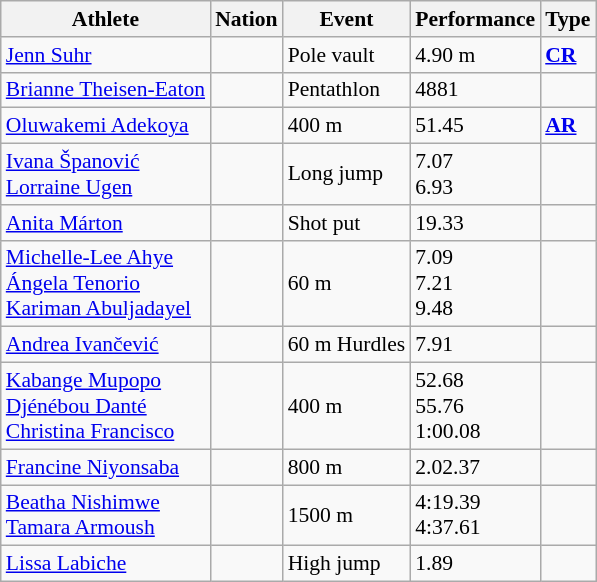<table class="wikitable sortable" style="font-size:90%">
<tr>
<th>Athlete</th>
<th>Nation</th>
<th>Event</th>
<th>Performance</th>
<th>Type</th>
</tr>
<tr>
<td><a href='#'>Jenn Suhr</a></td>
<td></td>
<td>Pole vault</td>
<td>4.90 m</td>
<td><strong><a href='#'>CR</a></strong></td>
</tr>
<tr>
<td><a href='#'>Brianne Theisen-Eaton</a></td>
<td></td>
<td>Pentathlon</td>
<td>4881</td>
<td><strong></strong></td>
</tr>
<tr>
<td><a href='#'>Oluwakemi Adekoya</a></td>
<td></td>
<td>400 m</td>
<td>51.45</td>
<td><strong><a href='#'>AR</a></strong></td>
</tr>
<tr>
<td><a href='#'>Ivana Španović</a><br><a href='#'>Lorraine Ugen</a></td>
<td><br></td>
<td>Long jump</td>
<td>7.07<br>6.93</td>
<td></td>
</tr>
<tr>
<td><a href='#'>Anita Márton</a></td>
<td></td>
<td>Shot put</td>
<td>19.33</td>
<td></td>
</tr>
<tr>
<td><a href='#'>Michelle-Lee Ahye</a><br><a href='#'>Ángela Tenorio</a><br><a href='#'>Kariman Abuljadayel</a></td>
<td> <br><br></td>
<td>60 m</td>
<td>7.09<br>7.21<br>9.48</td>
<td></td>
</tr>
<tr>
<td><a href='#'>Andrea Ivančević</a></td>
<td></td>
<td>60 m Hurdles</td>
<td>7.91</td>
<td></td>
</tr>
<tr>
<td><a href='#'>Kabange Mupopo</a><br><a href='#'>Djénébou Danté</a><br><a href='#'>Christina Francisco</a></td>
<td><br><br></td>
<td>400 m</td>
<td>52.68<br>55.76<br>1:00.08</td>
<td></td>
</tr>
<tr>
<td><a href='#'>Francine Niyonsaba</a></td>
<td></td>
<td>800 m</td>
<td>2.02.37</td>
<td></td>
</tr>
<tr>
<td><a href='#'>Beatha Nishimwe</a><br> <a href='#'>Tamara Armoush</a></td>
<td><br></td>
<td>1500 m</td>
<td>4:19.39<br>4:37.61</td>
<td></td>
</tr>
<tr>
<td><a href='#'>Lissa Labiche</a></td>
<td></td>
<td>High jump</td>
<td>1.89</td>
<td></td>
</tr>
</table>
